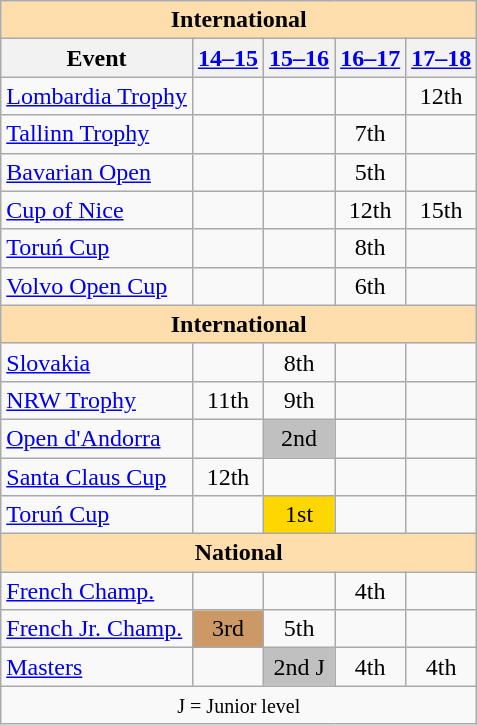<table class="wikitable" style="text-align:center">
<tr>
<th style="background-color: #ffdead; " colspan=5 align=center>International</th>
</tr>
<tr>
<th>Event</th>
<th><a href='#'>14–15</a></th>
<th><a href='#'>15–16</a></th>
<th><a href='#'>16–17</a></th>
<th><a href='#'>17–18</a></th>
</tr>
<tr>
<td align=left> <a href='#'>Lombardia Trophy</a></td>
<td></td>
<td></td>
<td></td>
<td>12th</td>
</tr>
<tr>
<td align=left> <a href='#'>Tallinn Trophy</a></td>
<td></td>
<td></td>
<td>7th</td>
<td></td>
</tr>
<tr>
<td align=left><a href='#'>Bavarian Open</a></td>
<td></td>
<td></td>
<td>5th</td>
<td></td>
</tr>
<tr>
<td align=left><a href='#'>Cup of Nice</a></td>
<td></td>
<td></td>
<td>12th</td>
<td>15th</td>
</tr>
<tr>
<td align=left><a href='#'>Toruń Cup</a></td>
<td></td>
<td></td>
<td>8th</td>
<td></td>
</tr>
<tr>
<td align=left><a href='#'>Volvo Open Cup</a></td>
<td></td>
<td></td>
<td>6th</td>
<td></td>
</tr>
<tr>
<th style="background-color: #ffdead; " colspan=5 align=center>International</th>
</tr>
<tr>
<td align=left> <a href='#'>Slovakia</a></td>
<td></td>
<td>8th</td>
<td></td>
<td></td>
</tr>
<tr>
<td align=left><a href='#'>NRW Trophy</a></td>
<td>11th</td>
<td>9th</td>
<td></td>
<td></td>
</tr>
<tr>
<td align=left><a href='#'>Open d'Andorra</a></td>
<td></td>
<td bgcolor=silver>2nd</td>
<td></td>
<td></td>
</tr>
<tr>
<td align=left><a href='#'>Santa Claus Cup</a></td>
<td>12th</td>
<td></td>
<td></td>
<td></td>
</tr>
<tr>
<td align=left><a href='#'>Toruń Cup</a></td>
<td></td>
<td bgcolor=gold>1st</td>
<td></td>
<td></td>
</tr>
<tr>
<th style="background-color: #ffdead; " colspan=5 align=center>National</th>
</tr>
<tr>
<td align=left><a href='#'>French Champ.</a></td>
<td></td>
<td></td>
<td>4th</td>
<td></td>
</tr>
<tr>
<td align=left><a href='#'>French Jr. Champ.</a></td>
<td bgcolor=cc9966>3rd</td>
<td>5th</td>
<td></td>
<td></td>
</tr>
<tr>
<td align=left><a href='#'>Masters</a></td>
<td></td>
<td bgcolor=silver>2nd J</td>
<td>4th</td>
<td>4th</td>
</tr>
<tr>
<td colspan=5 align=center><small> J = Junior level </small></td>
</tr>
</table>
